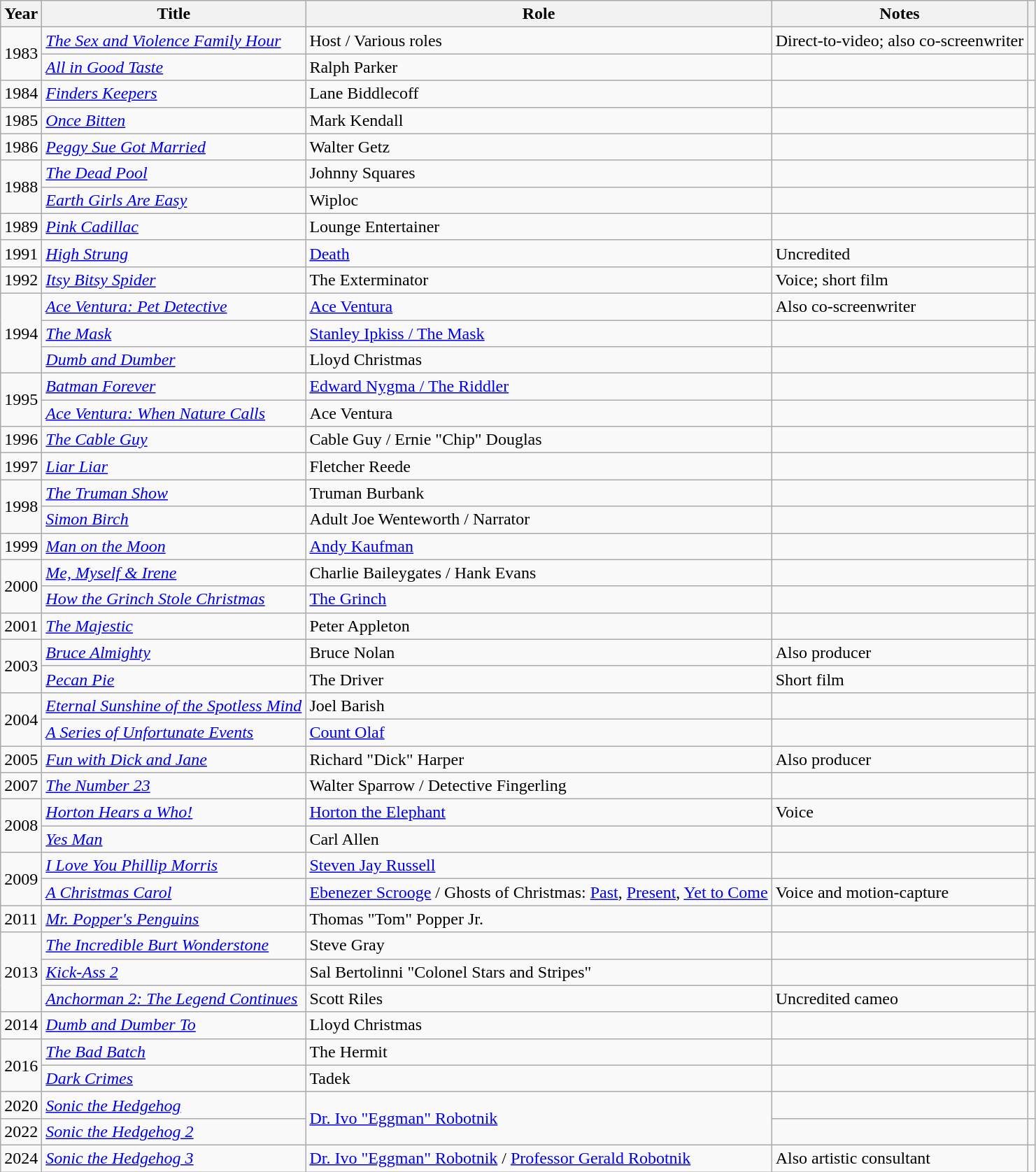<table class="wikitable plainrowheaders sortable" style="margin-right: 0;">
<tr>
<th scope="col">Year</th>
<th scope="col">Title</th>
<th scope="col">Role</th>
<th scope="col" class="unsortable">Notes</th>
<th scope="col" class="unsortable"></th>
</tr>
<tr>
<td rowspan="2">1983</td>
<td data-sort-value="Sex and Violence Family Hour, The"><em><a href='#'>The Sex and Violence Family Hour</a></em></td>
<td>Host / Various roles</td>
<td>Direct-to-video; also co-screenwriter</td>
<td style="text-align:center;"></td>
</tr>
<tr>
<td><em><a href='#'>All in Good Taste</a></em></td>
<td>Ralph Parker</td>
<td></td>
<td style="text-align:center;"></td>
</tr>
<tr>
<td>1984</td>
<td><em><a href='#'>Finders Keepers</a></em></td>
<td>Lane Biddlecoff</td>
<td></td>
<td style="text-align:center;"></td>
</tr>
<tr>
<td>1985</td>
<td><em><a href='#'>Once Bitten</a></em></td>
<td>Mark Kendall</td>
<td></td>
<td style="text-align:center;"></td>
</tr>
<tr>
<td>1986</td>
<td><em><a href='#'>Peggy Sue Got Married</a></em></td>
<td>Walter Getz</td>
<td></td>
<td style="text-align:center;"></td>
</tr>
<tr>
<td rowspan="2">1988</td>
<td data-sort-value="Dead Pool, The"><em><a href='#'>The Dead Pool</a></em></td>
<td>Johnny Squares</td>
<td></td>
<td style="text-align:center;"></td>
</tr>
<tr>
<td><em><a href='#'>Earth Girls Are Easy</a></em></td>
<td>Wiploc</td>
<td></td>
<td style="text-align:center;"></td>
</tr>
<tr>
<td>1989</td>
<td><em><a href='#'>Pink Cadillac</a></em></td>
<td>Lounge Entertainer</td>
<td></td>
<td style="text-align:center;"></td>
</tr>
<tr>
<td>1991</td>
<td><em><a href='#'>High Strung</a></em></td>
<td><a href='#'>Death</a></td>
<td>Uncredited</td>
<td style="text-align:center;"></td>
</tr>
<tr>
<td>1992</td>
<td><em><a href='#'>Itsy Bitsy Spider</a></em></td>
<td>The Exterminator</td>
<td>Voice; short film</td>
<td style="text-align:center;"></td>
</tr>
<tr>
<td rowspan="3">1994</td>
<td><em><a href='#'>Ace Ventura: Pet Detective</a></em></td>
<td><a href='#'>Ace Ventura</a></td>
<td>Also co-screenwriter</td>
<td style="text-align:center;"></td>
</tr>
<tr>
<td data-sort-value="Mask, The"><em><a href='#'>The Mask</a></em></td>
<td><a href='#'>Stanley Ipkiss / The Mask</a></td>
<td></td>
<td style="text-align:center;"></td>
</tr>
<tr>
<td><em><a href='#'>Dumb and Dumber</a></em></td>
<td>Lloyd Christmas</td>
<td></td>
<td style="text-align:center;"></td>
</tr>
<tr>
<td rowspan="2">1995</td>
<td><em><a href='#'>Batman Forever</a></em></td>
<td><a href='#'>Edward Nygma / The Riddler</a></td>
<td></td>
<td style="text-align:center;"></td>
</tr>
<tr>
<td><em><a href='#'>Ace Ventura: When Nature Calls</a></em></td>
<td>Ace Ventura</td>
<td></td>
<td style="text-align:center;"></td>
</tr>
<tr>
<td>1996</td>
<td data-sort-value="Cable Guy, The"><em><a href='#'>The Cable Guy</a></em></td>
<td>Cable Guy / Ernie "Chip" Douglas</td>
<td></td>
<td style="text-align:center;"></td>
</tr>
<tr>
<td>1997</td>
<td><em><a href='#'>Liar Liar</a></em></td>
<td>Fletcher Reede</td>
<td></td>
<td style="text-align:center;"></td>
</tr>
<tr>
<td rowspan="2">1998</td>
<td data-sort-value="Truman Show, The"><em><a href='#'>The Truman Show</a></em></td>
<td>Truman Burbank</td>
<td></td>
<td style="text-align:center;"></td>
</tr>
<tr>
<td><em><a href='#'>Simon Birch</a></em></td>
<td>Adult Joe Wenteworth / Narrator</td>
<td></td>
<td style="text-align:center;"></td>
</tr>
<tr>
<td>1999</td>
<td><em><a href='#'>Man on the Moon</a></em></td>
<td><a href='#'>Andy Kaufman</a></td>
<td></td>
<td style="text-align:center;"></td>
</tr>
<tr>
<td rowspan="2">2000</td>
<td><em><a href='#'>Me, Myself & Irene</a></em></td>
<td>Charlie Baileygates / Hank Evans</td>
<td></td>
<td style="text-align:center;"></td>
</tr>
<tr>
<td><em><a href='#'>How the Grinch Stole Christmas</a></em></td>
<td><a href='#'>The Grinch</a></td>
<td></td>
<td style="text-align:center;"></td>
</tr>
<tr>
<td>2001</td>
<td data-sort-value="Majestic, The"><em><a href='#'>The Majestic</a></em></td>
<td>Peter Appleton</td>
<td></td>
<td style="text-align:center;"></td>
</tr>
<tr>
<td rowspan="2">2003</td>
<td><em><a href='#'>Bruce Almighty</a></em></td>
<td>Bruce Nolan</td>
<td>Also producer</td>
<td style="text-align:center;"></td>
</tr>
<tr>
<td><em><a href='#'>Pecan Pie</a></em></td>
<td>The Driver</td>
<td>Short film</td>
<td style="text-align:center;"></td>
</tr>
<tr>
<td rowspan="2">2004</td>
<td><em><a href='#'>Eternal Sunshine of the Spotless Mind</a></em></td>
<td>Joel Barish</td>
<td></td>
<td style="text-align:center;"></td>
</tr>
<tr>
<td data-sort-value="Series of Unfortunate Events, A"><em><a href='#'>A Series of Unfortunate Events</a></em></td>
<td><a href='#'>Count Olaf</a></td>
<td></td>
<td style="text-align:center;"></td>
</tr>
<tr>
<td>2005</td>
<td><em><a href='#'>Fun with Dick and Jane</a></em></td>
<td>Richard "Dick" Harper</td>
<td>Also producer</td>
<td style="text-align:center;"></td>
</tr>
<tr>
<td>2007</td>
<td data-sort-value="Number 23, The"><em><a href='#'>The Number 23</a></em></td>
<td>Walter Sparrow / Detective Fingerling</td>
<td></td>
<td style="text-align:center;"></td>
</tr>
<tr>
<td rowspan="2">2008</td>
<td><em><a href='#'>Horton Hears a Who!</a></em></td>
<td><a href='#'>Horton the Elephant</a></td>
<td>Voice</td>
<td style="text-align:center;"></td>
</tr>
<tr>
<td><em><a href='#'>Yes Man</a></em></td>
<td>Carl Allen</td>
<td></td>
<td style="text-align:center;"></td>
</tr>
<tr>
<td rowspan="2">2009</td>
<td><em><a href='#'>I Love You Phillip Morris</a></em></td>
<td><a href='#'>Steven Jay Russell</a></td>
<td></td>
<td style="text-align:center;"></td>
</tr>
<tr>
<td data-sort-value="Christmas Carol, A"><em><a href='#'>A Christmas Carol</a></em></td>
<td><a href='#'>Ebenezer Scrooge</a> / Ghosts of Christmas: <a href='#'>Past</a>, <a href='#'>Present</a>, <a href='#'>Yet to Come</a></td>
<td>Voice and motion-capture</td>
<td style="text-align:center;"></td>
</tr>
<tr>
<td>2011</td>
<td><em><a href='#'>Mr. Popper's Penguins</a></em></td>
<td>Thomas "Tom" Popper Jr.</td>
<td></td>
<td style="text-align:center;"></td>
</tr>
<tr>
<td rowspan="3">2013</td>
<td data-sort-value="Incredible Burt Wonderstone, The"><em><a href='#'>The Incredible Burt Wonderstone</a></em></td>
<td>Steve Gray</td>
<td></td>
<td style="text-align:center;"></td>
</tr>
<tr>
<td><em><a href='#'>Kick-Ass 2</a></em></td>
<td>Sal Bertolinni "Colonel Stars and Stripes"</td>
<td></td>
<td style="text-align:center;"></td>
</tr>
<tr>
<td><em><a href='#'>Anchorman 2: The Legend Continues</a></em></td>
<td>Scott Riles</td>
<td>Uncredited cameo</td>
<td style="text-align:center;"></td>
</tr>
<tr>
<td>2014</td>
<td><em><a href='#'>Dumb and Dumber To</a></em></td>
<td>Lloyd Christmas</td>
<td></td>
<td style="text-align:center;"></td>
</tr>
<tr>
<td rowspan="2">2016</td>
<td data-sort-value="Bad Batch, The"><em><a href='#'>The Bad Batch</a></em></td>
<td>The Hermit</td>
<td></td>
<td style="text-align:center;"></td>
</tr>
<tr>
<td><em><a href='#'>Dark Crimes</a></em></td>
<td>Tadek</td>
<td></td>
<td style="text-align:center;"></td>
</tr>
<tr>
<td>2020</td>
<td><em><a href='#'>Sonic the Hedgehog</a></em></td>
<td rowspan="2"><a href='#'>Dr. Ivo "Eggman" Robotnik</a></td>
<td></td>
<td style="text-align:center;"></td>
</tr>
<tr>
<td>2022</td>
<td><em><a href='#'>Sonic the Hedgehog 2</a></em></td>
<td></td>
<td style="text-align:center;"></td>
</tr>
<tr>
<td>2024</td>
<td><em><a href='#'>Sonic the Hedgehog 3</a></em></td>
<td><a href='#'>Dr. Ivo "Eggman" Robotnik</a> / <a href='#'>Professor Gerald Robotnik</a></td>
<td>Also artistic consultant</td>
<td style="text-align:center;"></td>
</tr>
</table>
